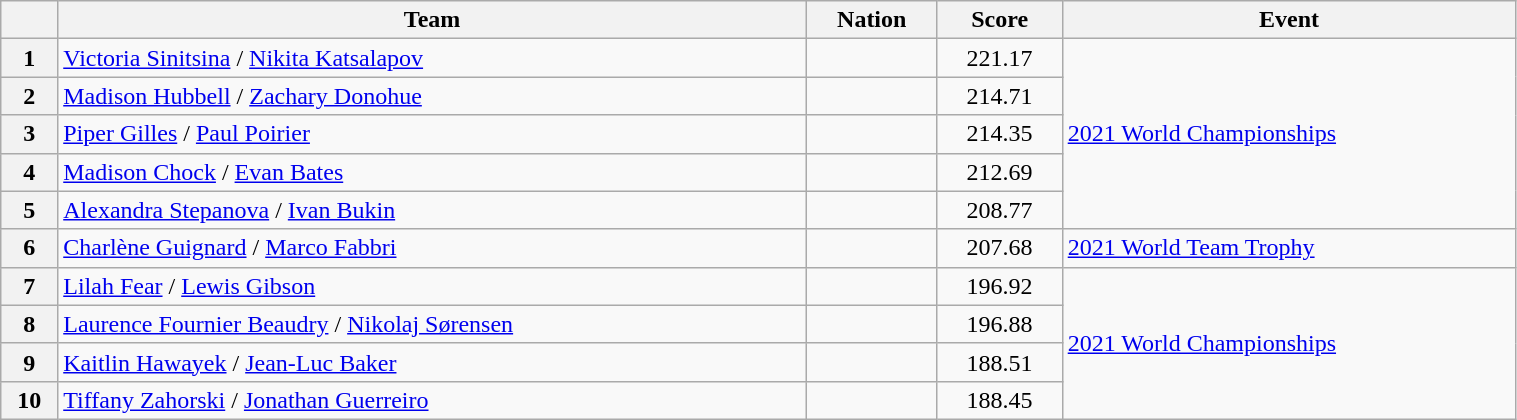<table class="wikitable sortable" style="text-align:left; width:80%">
<tr>
<th scope="col"></th>
<th scope="col">Team</th>
<th scope="col">Nation</th>
<th scope="col">Score</th>
<th scope="col">Event</th>
</tr>
<tr>
<th scope="row">1</th>
<td><a href='#'>Victoria Sinitsina</a> / <a href='#'>Nikita Katsalapov</a></td>
<td></td>
<td style="text-align:center;">221.17</td>
<td rowspan="5"><a href='#'>2021 World Championships</a></td>
</tr>
<tr>
<th scope="row">2</th>
<td><a href='#'>Madison Hubbell</a> / <a href='#'>Zachary Donohue</a></td>
<td></td>
<td style="text-align:center;">214.71</td>
</tr>
<tr>
<th scope="row">3</th>
<td><a href='#'>Piper Gilles</a> / <a href='#'>Paul Poirier</a></td>
<td></td>
<td style="text-align:center;">214.35</td>
</tr>
<tr>
<th scope="row">4</th>
<td><a href='#'>Madison Chock</a> / <a href='#'>Evan Bates</a></td>
<td></td>
<td style="text-align:center;">212.69</td>
</tr>
<tr>
<th scope="row">5</th>
<td><a href='#'>Alexandra Stepanova</a> / <a href='#'>Ivan Bukin</a></td>
<td></td>
<td style="text-align:center;">208.77</td>
</tr>
<tr>
<th scope="row">6</th>
<td><a href='#'>Charlène Guignard</a> / <a href='#'>Marco Fabbri</a></td>
<td></td>
<td style="text-align:center;">207.68</td>
<td><a href='#'>2021 World Team Trophy</a></td>
</tr>
<tr>
<th scope="row">7</th>
<td><a href='#'>Lilah Fear</a> / <a href='#'>Lewis Gibson</a></td>
<td></td>
<td style="text-align:center;">196.92</td>
<td rowspan="4"><a href='#'>2021 World Championships</a></td>
</tr>
<tr>
<th scope="row">8</th>
<td><a href='#'>Laurence Fournier Beaudry</a> / <a href='#'>Nikolaj Sørensen</a></td>
<td></td>
<td style="text-align:center;">196.88</td>
</tr>
<tr>
<th scope="row">9</th>
<td><a href='#'>Kaitlin Hawayek</a> / <a href='#'>Jean-Luc Baker</a></td>
<td></td>
<td style="text-align:center;">188.51</td>
</tr>
<tr>
<th scope="row">10</th>
<td><a href='#'>Tiffany Zahorski</a> / <a href='#'>Jonathan Guerreiro</a></td>
<td></td>
<td style="text-align:center;">188.45</td>
</tr>
</table>
